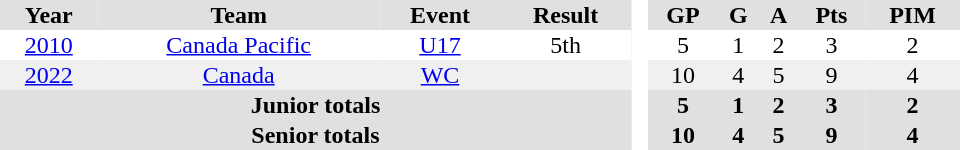<table border="0" cellpadding="1" cellspacing="0" style="text-align:center; width:40em;">
<tr bgcolor="#e0e0e0">
<th>Year</th>
<th>Team</th>
<th>Event</th>
<th>Result</th>
<th rowspan="99" bgcolor="#ffffff"> </th>
<th>GP</th>
<th>G</th>
<th>A</th>
<th>Pts</th>
<th>PIM</th>
</tr>
<tr>
<td><a href='#'>2010</a></td>
<td><a href='#'>Canada Pacific</a></td>
<td><a href='#'>U17</a></td>
<td>5th</td>
<td>5</td>
<td>1</td>
<td>2</td>
<td>3</td>
<td>2</td>
</tr>
<tr bgcolor="f0f0f0">
<td><a href='#'>2022</a></td>
<td><a href='#'>Canada</a></td>
<td><a href='#'>WC</a></td>
<td></td>
<td>10</td>
<td>4</td>
<td>5</td>
<td>9</td>
<td>4</td>
</tr>
<tr bgcolor="#e0e0e0">
<th colspan="4">Junior totals</th>
<th>5</th>
<th>1</th>
<th>2</th>
<th>3</th>
<th>2</th>
</tr>
<tr bgcolor="#e0e0e0">
<th colspan="4">Senior totals</th>
<th>10</th>
<th>4</th>
<th>5</th>
<th>9</th>
<th>4</th>
</tr>
</table>
